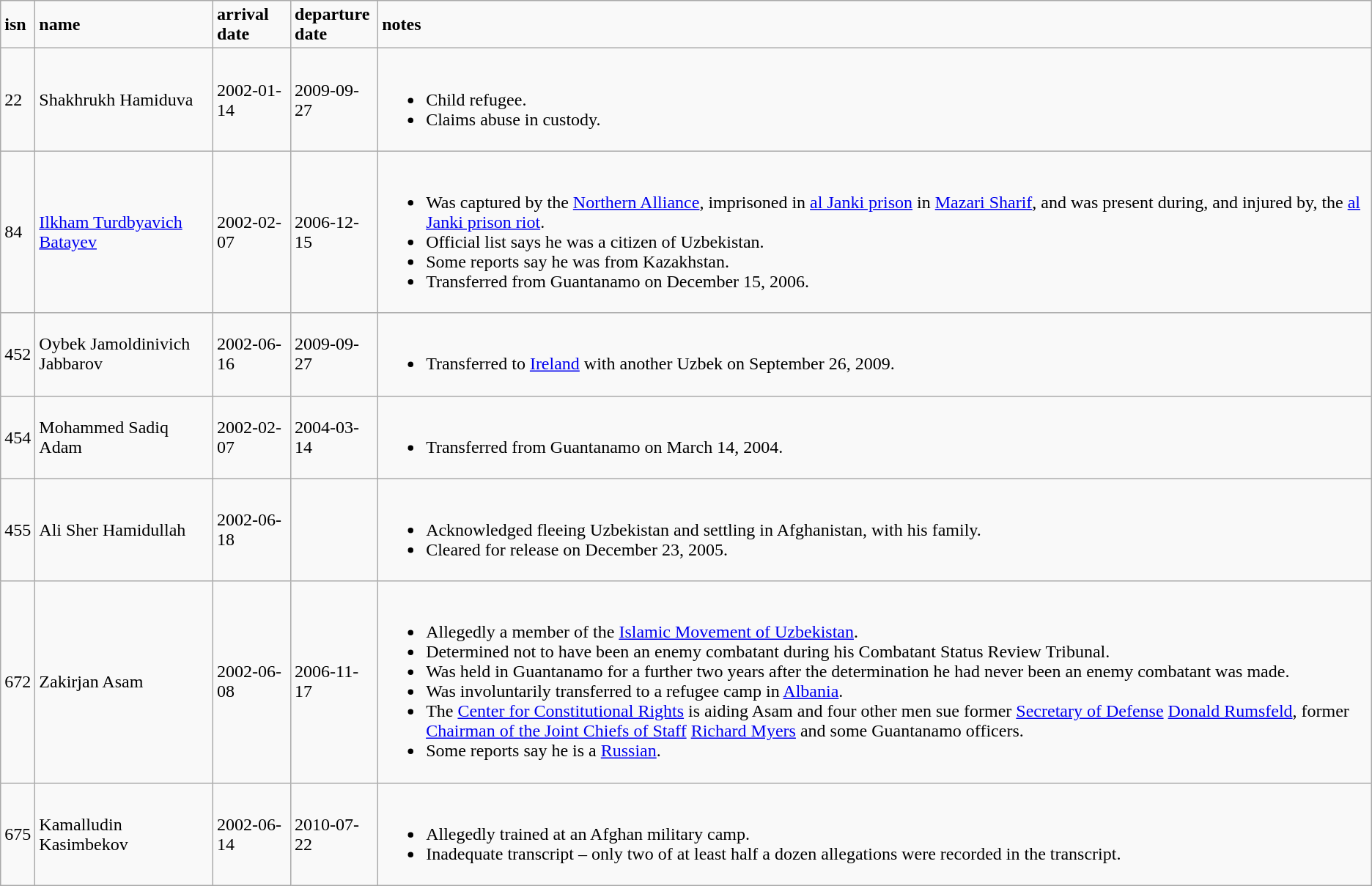<table class="wikitable sortable">
<tr>
<td><strong>isn</strong></td>
<td><strong>name</strong></td>
<td><strong>arrival<br>date</strong></td>
<td><strong>departure<br>date</strong></td>
<td><strong>notes</strong></td>
</tr>
<tr>
<td>22</td>
<td>Shakhrukh Hamiduva</td>
<td>2002-01-14</td>
<td>2009-09-27</td>
<td><br><ul><li>Child refugee.</li><li>Claims abuse in custody.</li></ul></td>
</tr>
<tr>
<td>84</td>
<td><a href='#'>Ilkham Turdbyavich Batayev</a></td>
<td>2002-02-07</td>
<td>2006-12-15</td>
<td><br><ul><li>Was captured by the <a href='#'>Northern Alliance</a>, imprisoned in <a href='#'>al Janki prison</a> in <a href='#'>Mazari Sharif</a>, and was present during, and injured by, the <a href='#'>al Janki prison riot</a>.</li><li>Official list says he was a citizen of Uzbekistan.</li><li>Some reports say he was from Kazakhstan.</li><li>Transferred from Guantanamo on December 15, 2006.</li></ul></td>
</tr>
<tr>
<td>452</td>
<td>Oybek Jamoldinivich Jabbarov</td>
<td>2002-06-16</td>
<td>2009-09-27</td>
<td><br><ul><li>Transferred to <a href='#'>Ireland</a> with another Uzbek on September 26, 2009.</li></ul></td>
</tr>
<tr>
<td>454</td>
<td>Mohammed Sadiq Adam</td>
<td>2002-02-07</td>
<td>2004-03-14</td>
<td><br><ul><li>Transferred from Guantanamo on March 14, 2004.</li></ul></td>
</tr>
<tr>
<td>455</td>
<td>Ali Sher Hamidullah</td>
<td>2002-06-18</td>
<td></td>
<td><br><ul><li>Acknowledged fleeing Uzbekistan and settling in Afghanistan, with his family.</li><li>Cleared for release on December 23, 2005.</li></ul></td>
</tr>
<tr>
<td>672</td>
<td>Zakirjan Asam</td>
<td>2002-06-08</td>
<td>2006-11-17</td>
<td><br><ul><li>Allegedly a member of the <a href='#'>Islamic Movement of Uzbekistan</a>.</li><li>Determined not to have been an enemy combatant during his Combatant Status Review Tribunal.</li><li>Was held in Guantanamo for a further two years after the determination he had never been an enemy combatant was made.</li><li>Was involuntarily transferred to a refugee camp in <a href='#'>Albania</a>.</li><li>The <a href='#'>Center for Constitutional Rights</a> is aiding Asam and four other men sue former <a href='#'>Secretary of Defense</a> <a href='#'>Donald Rumsfeld</a>, former <a href='#'>Chairman of the Joint Chiefs of Staff</a> <a href='#'>Richard Myers</a> and some Guantanamo officers.</li><li>Some reports say he is a <a href='#'>Russian</a>.</li></ul></td>
</tr>
<tr>
<td>675</td>
<td>Kamalludin Kasimbekov</td>
<td>2002-06-14</td>
<td>2010-07-22</td>
<td><br><ul><li>Allegedly trained at an Afghan military camp.</li><li>Inadequate transcript – only two of at least half a dozen allegations were recorded in the transcript.</li></ul></td>
</tr>
</table>
